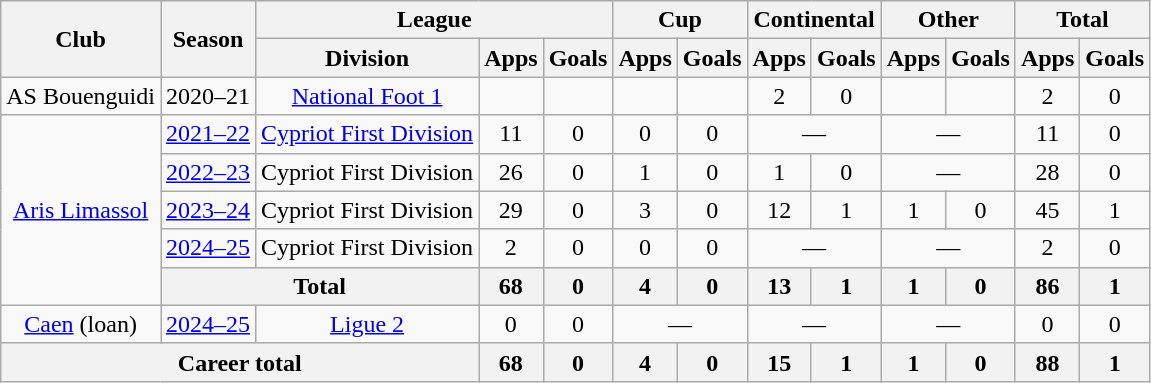<table class="wikitable" style="text-align:center">
<tr>
<th rowspan="2">Club</th>
<th rowspan="2">Season</th>
<th colspan="3">League</th>
<th colspan="2">Cup</th>
<th colspan="2">Continental</th>
<th colspan="2">Other</th>
<th colspan="2">Total</th>
</tr>
<tr>
<th>Division</th>
<th>Apps</th>
<th>Goals</th>
<th>Apps</th>
<th>Goals</th>
<th>Apps</th>
<th>Goals</th>
<th>Apps</th>
<th>Goals</th>
<th>Apps</th>
<th>Goals</th>
</tr>
<tr>
<td>AS Bouenguidi</td>
<td>2020–21</td>
<td><a href='#'>National Foot 1</a></td>
<td></td>
<td></td>
<td></td>
<td></td>
<td>2</td>
<td>0</td>
<td></td>
<td></td>
<td>2</td>
<td>0</td>
</tr>
<tr>
<td rowspan="5"><a href='#'>Aris Limassol</a></td>
<td><a href='#'>2021–22</a></td>
<td><a href='#'>Cypriot First Division</a></td>
<td>11</td>
<td>0</td>
<td>0</td>
<td>0</td>
<td colspan="2">—</td>
<td colspan="2">—</td>
<td>11</td>
<td>0</td>
</tr>
<tr>
<td><a href='#'>2022–23</a></td>
<td>Cypriot First Division</td>
<td>26</td>
<td>0</td>
<td>1</td>
<td>0</td>
<td>1</td>
<td>0</td>
<td colspan="2">—</td>
<td>28</td>
<td>0</td>
</tr>
<tr>
<td><a href='#'>2023–24</a></td>
<td>Cypriot First Division</td>
<td>29</td>
<td>0</td>
<td>3</td>
<td>0</td>
<td>12</td>
<td>1</td>
<td>1</td>
<td>0</td>
<td>45</td>
<td>1</td>
</tr>
<tr>
<td><a href='#'>2024–25</a></td>
<td>Cypriot First Division</td>
<td>2</td>
<td>0</td>
<td>0</td>
<td>0</td>
<td colspan="2">—</td>
<td colspan="2">—</td>
<td>2</td>
<td>0</td>
</tr>
<tr>
<th colspan="2">Total</th>
<th>68</th>
<th>0</th>
<th>4</th>
<th>0</th>
<th>13</th>
<th>1</th>
<th>1</th>
<th>0</th>
<th>86</th>
<th>1</th>
</tr>
<tr>
<td><a href='#'>Caen</a> (loan)</td>
<td><a href='#'>2024–25</a></td>
<td><a href='#'>Ligue 2</a></td>
<td>0</td>
<td>0</td>
<td colspan="2">—</td>
<td colspan="2">—</td>
<td colspan="2">—</td>
<td>0</td>
<td>0</td>
</tr>
<tr>
<th colspan="3">Career total</th>
<th>68</th>
<th>0</th>
<th>4</th>
<th>0</th>
<th>15</th>
<th>1</th>
<th>1</th>
<th>0</th>
<th>88</th>
<th>1</th>
</tr>
</table>
